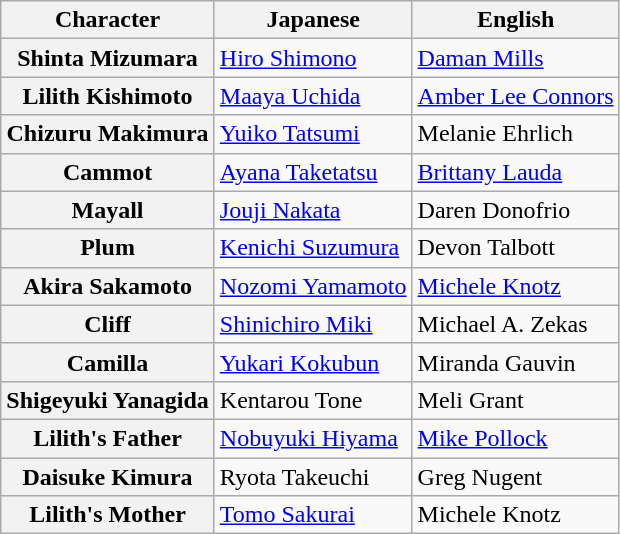<table class="wikitable">
<tr>
<th>Character</th>
<th>Japanese</th>
<th>English</th>
</tr>
<tr>
<th>Shinta Mizumara</th>
<td><a href='#'>Hiro Shimono</a></td>
<td><a href='#'>Daman Mills</a></td>
</tr>
<tr>
<th>Lilith Kishimoto</th>
<td><a href='#'>Maaya Uchida</a></td>
<td><a href='#'>Amber Lee Connors</a></td>
</tr>
<tr>
<th>Chizuru Makimura</th>
<td><a href='#'>Yuiko Tatsumi</a></td>
<td>Melanie Ehrlich</td>
</tr>
<tr>
<th>Cammot</th>
<td><a href='#'>Ayana Taketatsu</a></td>
<td><a href='#'>Brittany Lauda</a></td>
</tr>
<tr>
<th>Mayall</th>
<td><a href='#'>Jouji Nakata</a></td>
<td>Daren Donofrio</td>
</tr>
<tr>
<th>Plum</th>
<td><a href='#'>Kenichi Suzumura</a></td>
<td>Devon Talbott</td>
</tr>
<tr>
<th>Akira Sakamoto</th>
<td><a href='#'>Nozomi Yamamoto</a></td>
<td><a href='#'>Michele Knotz</a></td>
</tr>
<tr>
<th>Cliff</th>
<td><a href='#'>Shinichiro Miki</a></td>
<td>Michael A. Zekas</td>
</tr>
<tr>
<th>Camilla</th>
<td><a href='#'>Yukari Kokubun</a></td>
<td>Miranda Gauvin</td>
</tr>
<tr>
<th>Shigeyuki Yanagida</th>
<td>Kentarou Tone</td>
<td>Meli Grant</td>
</tr>
<tr>
<th>Lilith's Father</th>
<td><a href='#'>Nobuyuki Hiyama</a></td>
<td><a href='#'>Mike Pollock</a></td>
</tr>
<tr>
<th>Daisuke Kimura</th>
<td>Ryota Takeuchi</td>
<td>Greg Nugent</td>
</tr>
<tr>
<th>Lilith's Mother</th>
<td><a href='#'>Tomo Sakurai</a></td>
<td>Michele Knotz</td>
</tr>
</table>
